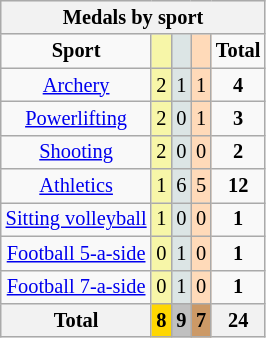<table class="wikitable" style="font-size:85%">
<tr style="background:#efefef;">
<th colspan=5>Medals by sport</th>
</tr>
<tr style="text-align:center;">
<td><strong>Sport</strong></td>
<td bgcolor=#f7f6a8></td>
<td bgcolor=#dce5e5></td>
<td bgcolor=#ffdab9></td>
<td><strong>Total</strong></td>
</tr>
<tr style="text-align:center;">
<td><a href='#'>Archery</a></td>
<td style="background:#F7F6A8;">2</td>
<td style="background:#DCE5E5;">1</td>
<td style="background:#FFDAB9;">1</td>
<td><strong>4</strong></td>
</tr>
<tr style="text-align:center;">
<td><a href='#'>Powerlifting</a></td>
<td style="background:#F7F6A8;">2</td>
<td style="background:#DCE5E5;">0</td>
<td style="background:#FFDAB9;">1</td>
<td><strong>3</strong></td>
</tr>
<tr style="text-align:center;">
<td><a href='#'>Shooting</a></td>
<td style="background:#F7F6A8;">2</td>
<td style="background:#DCE5E5;">0</td>
<td style="background:#FFDAB9;">0</td>
<td><strong>2</strong></td>
</tr>
<tr style="text-align:center;">
<td><a href='#'>Athletics</a></td>
<td style="background:#F7F6A8;">1</td>
<td style="background:#DCE5E5;">6</td>
<td style="background:#FFDAB9;">5</td>
<td><strong>12</strong></td>
</tr>
<tr style="text-align:center;">
<td><a href='#'>Sitting volleyball</a></td>
<td style="background:#F7F6A8;">1</td>
<td style="background:#DCE5E5;">0</td>
<td style="background:#FFDAB9;">0</td>
<td><strong>1</strong></td>
</tr>
<tr style="text-align:center;">
<td><a href='#'>Football 5-a-side</a></td>
<td style="background:#F7F6A8;">0</td>
<td style="background:#DCE5E5;">1</td>
<td style="background:#FFDAB9;">0</td>
<td><strong>1</strong></td>
</tr>
<tr style="text-align:center;">
<td><a href='#'>Football 7-a-side</a></td>
<td style="background:#F7F6A8;">0</td>
<td style="background:#DCE5E5;">1</td>
<td style="background:#FFDAB9;">0</td>
<td><strong>1</strong></td>
</tr>
<tr style="text-align:center;">
<th>Total</th>
<th style="background:gold;">8</th>
<th style="background:silver;">9</th>
<th style="background:#c96;">7</th>
<th>24</th>
</tr>
</table>
